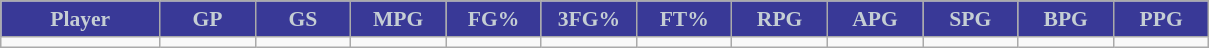<table class="wikitable sortable" style="font-size: 90%">
<tr>
<th style="background:#393997;color:#c5ced4;" width="10%">Player</th>
<th style="background:#393997;color:#c5ced4;" width="6%">GP</th>
<th style="background:#393997;color:#c5ced4;" width="6%">GS</th>
<th style="background:#393997;color:#c5ced4;" width="6%">MPG</th>
<th style="background:#393997;color:#c5ced4;" width="6%">FG%</th>
<th style="background:#393997;color:#c5ced4;" width="6%">3FG%</th>
<th style="background:#393997;color:#c5ced4;" width="6%">FT%</th>
<th style="background:#393997;color:#c5ced4;" width="6%">RPG</th>
<th style="background:#393997;color:#c5ced4;" width="6%">APG</th>
<th style="background:#393997;color:#c5ced4;" width="6%">SPG</th>
<th style="background:#393997;color:#c5ced4;" width="6%">BPG</th>
<th style="background:#393997;color:#c5ced4;" width="6%">PPG</th>
</tr>
<tr>
<td></td>
<td></td>
<td></td>
<td></td>
<td></td>
<td></td>
<td></td>
<td></td>
<td></td>
<td></td>
<td></td>
<td></td>
</tr>
</table>
